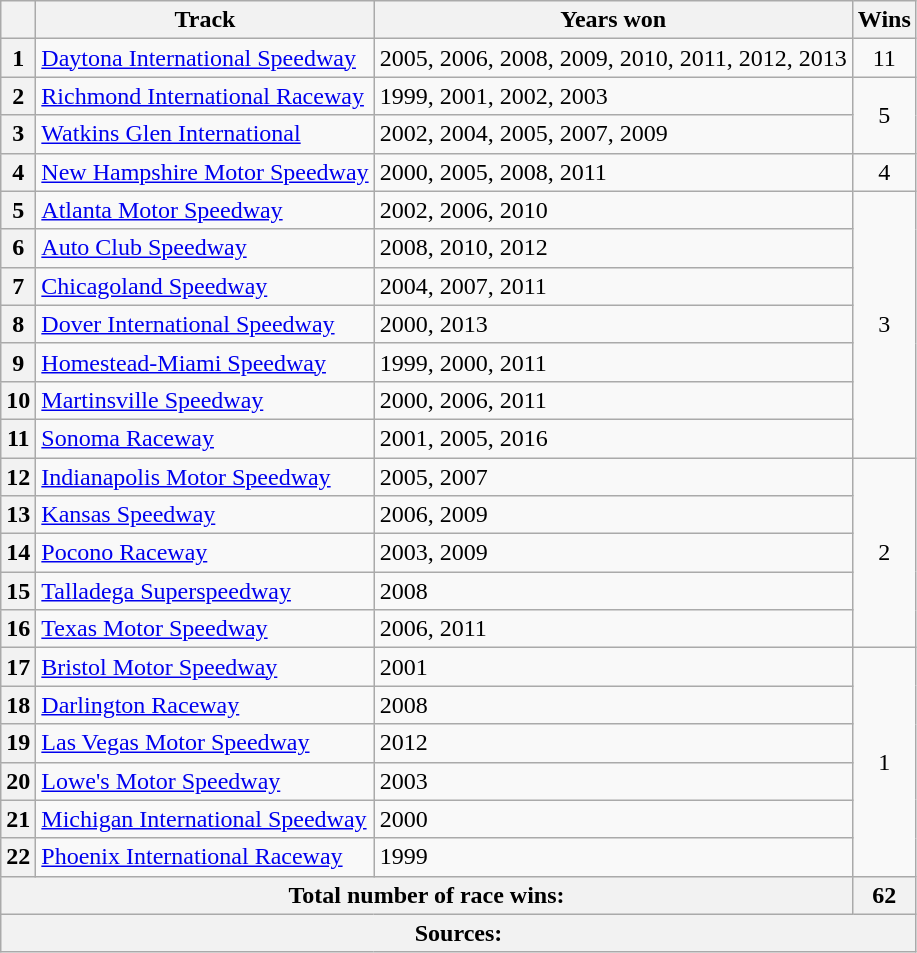<table class="wikitable">
<tr>
<th scope="col"></th>
<th scope="col">Track</th>
<th scope="col">Years won</th>
<th scope="col">Wins</th>
</tr>
<tr>
<th scope="row">1</th>
<td><a href='#'>Daytona International Speedway</a></td>
<td>2005, 2006, 2008, 2009, 2010, 2011, 2012, 2013</td>
<td style="text-align:center;">11</td>
</tr>
<tr>
<th scope="row">2</th>
<td><a href='#'>Richmond International Raceway</a></td>
<td>1999, 2001, 2002, 2003</td>
<td rowspan="2" style="text-align:center;">5</td>
</tr>
<tr>
<th scope="row">3</th>
<td><a href='#'>Watkins Glen International</a></td>
<td>2002, 2004, 2005, 2007, 2009</td>
</tr>
<tr>
<th scope="row">4</th>
<td><a href='#'>New Hampshire Motor Speedway</a></td>
<td>2000, 2005, 2008, 2011</td>
<td style="text-align:center;">4</td>
</tr>
<tr>
<th scope="row">5</th>
<td><a href='#'>Atlanta Motor Speedway</a></td>
<td>2002, 2006, 2010</td>
<td rowspan="7" style="text-align:center;">3</td>
</tr>
<tr>
<th scope="row">6</th>
<td><a href='#'>Auto Club Speedway</a></td>
<td>2008, 2010, 2012</td>
</tr>
<tr>
<th scope="row">7</th>
<td><a href='#'>Chicagoland Speedway</a></td>
<td>2004, 2007, 2011</td>
</tr>
<tr>
<th scope="row">8</th>
<td><a href='#'>Dover International Speedway</a></td>
<td>2000, 2013</td>
</tr>
<tr>
<th scope="row">9</th>
<td><a href='#'>Homestead-Miami Speedway</a></td>
<td>1999, 2000, 2011</td>
</tr>
<tr>
<th scope="row">10</th>
<td><a href='#'>Martinsville Speedway</a></td>
<td>2000, 2006, 2011</td>
</tr>
<tr>
<th scope="row">11</th>
<td><a href='#'>Sonoma Raceway</a></td>
<td>2001, 2005, 2016</td>
</tr>
<tr>
<th scope="row">12</th>
<td><a href='#'>Indianapolis Motor Speedway</a></td>
<td>2005, 2007</td>
<td rowspan="5" style="text-align:center;">2</td>
</tr>
<tr>
<th scope="row">13</th>
<td><a href='#'>Kansas Speedway</a></td>
<td>2006, 2009</td>
</tr>
<tr>
<th scope="row">14</th>
<td><a href='#'>Pocono Raceway</a></td>
<td>2003, 2009</td>
</tr>
<tr>
<th scope="row">15</th>
<td><a href='#'>Talladega Superspeedway</a></td>
<td>2008</td>
</tr>
<tr>
<th scope="row">16</th>
<td><a href='#'>Texas Motor Speedway</a></td>
<td>2006, 2011</td>
</tr>
<tr>
<th scope="row">17</th>
<td><a href='#'>Bristol Motor Speedway</a></td>
<td>2001</td>
<td rowspan="6" style="text-align:center;">1</td>
</tr>
<tr>
<th scope="row">18</th>
<td><a href='#'>Darlington Raceway</a></td>
<td>2008</td>
</tr>
<tr>
<th scope="row">19</th>
<td><a href='#'>Las Vegas Motor Speedway</a></td>
<td>2012</td>
</tr>
<tr>
<th scope="row">20</th>
<td><a href='#'>Lowe's Motor Speedway</a></td>
<td>2003</td>
</tr>
<tr>
<th scope="row">21</th>
<td><a href='#'>Michigan International Speedway</a></td>
<td>2000</td>
</tr>
<tr>
<th scope="row">22</th>
<td><a href='#'>Phoenix International Raceway</a></td>
<td>1999</td>
</tr>
<tr>
<th colspan="3">Total number of race wins:</th>
<th scope="row">62</th>
</tr>
<tr>
<th colspan="4">Sources:</th>
</tr>
</table>
